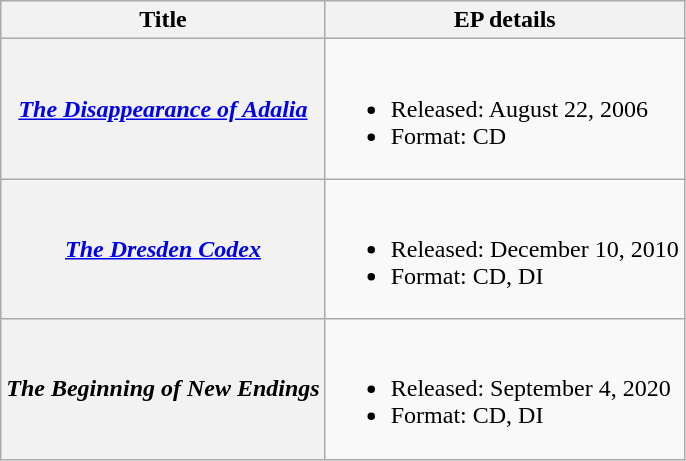<table class="wikitable plainrowheaders">
<tr>
<th scope="col">Title</th>
<th scope="col">EP details</th>
</tr>
<tr>
<th scope="row"><em><a href='#'>The Disappearance of Adalia</a></em></th>
<td><br><ul><li>Released: August 22, 2006</li><li>Format: CD</li></ul></td>
</tr>
<tr>
<th scope="row"><em><a href='#'>The Dresden Codex</a></em></th>
<td><br><ul><li>Released: December 10, 2010</li><li>Format: CD, DI</li></ul></td>
</tr>
<tr>
<th scope="row"><em>The Beginning of New Endings</em></th>
<td><br><ul><li>Released: September 4, 2020</li><li>Format: CD, DI</li></ul></td>
</tr>
</table>
